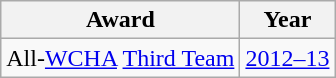<table class="wikitable">
<tr>
<th>Award</th>
<th>Year</th>
</tr>
<tr>
<td>All-<a href='#'>WCHA</a> <a href='#'>Third Team</a></td>
<td><a href='#'>2012–13</a></td>
</tr>
</table>
